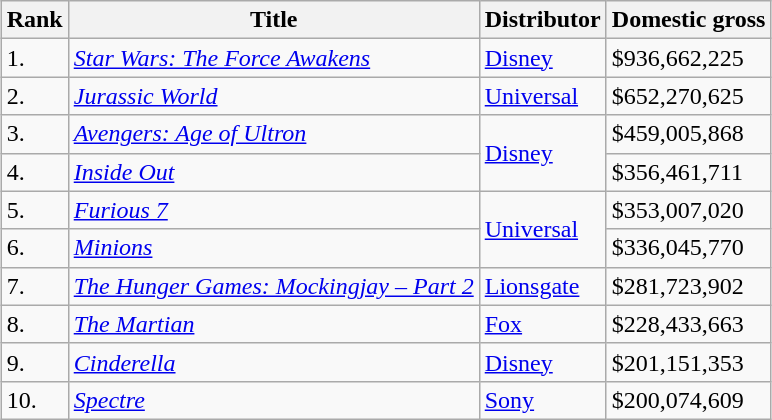<table class="wikitable sortable" style="margin:auto; margin:auto;">
<tr>
<th>Rank</th>
<th>Title</th>
<th>Distributor</th>
<th>Domestic gross</th>
</tr>
<tr>
<td>1.</td>
<td><em><a href='#'>Star Wars: The Force Awakens</a></em></td>
<td><a href='#'>Disney</a></td>
<td>$936,662,225</td>
</tr>
<tr>
<td>2.</td>
<td><em><a href='#'>Jurassic World</a></em></td>
<td><a href='#'>Universal</a></td>
<td>$652,270,625</td>
</tr>
<tr>
<td>3.</td>
<td><em><a href='#'>Avengers: Age of Ultron</a></em></td>
<td rowspan=2><a href='#'>Disney</a></td>
<td>$459,005,868</td>
</tr>
<tr>
<td>4.</td>
<td><em><a href='#'>Inside Out</a></em></td>
<td>$356,461,711</td>
</tr>
<tr>
<td>5.</td>
<td><em><a href='#'>Furious 7</a></em></td>
<td rowspan=2><a href='#'>Universal</a></td>
<td>$353,007,020</td>
</tr>
<tr>
<td>6.</td>
<td><em><a href='#'>Minions</a></em></td>
<td>$336,045,770</td>
</tr>
<tr>
<td>7.</td>
<td><em><a href='#'>The Hunger Games: Mockingjay – Part 2</a></em></td>
<td><a href='#'>Lionsgate</a></td>
<td>$281,723,902</td>
</tr>
<tr>
<td>8.</td>
<td><em><a href='#'>The Martian</a></em></td>
<td><a href='#'>Fox</a></td>
<td>$228,433,663</td>
</tr>
<tr>
<td>9.</td>
<td><em><a href='#'>Cinderella</a></em></td>
<td><a href='#'>Disney</a></td>
<td>$201,151,353</td>
</tr>
<tr>
<td>10.</td>
<td><em><a href='#'>Spectre</a></em></td>
<td><a href='#'>Sony</a></td>
<td>$200,074,609</td>
</tr>
</table>
